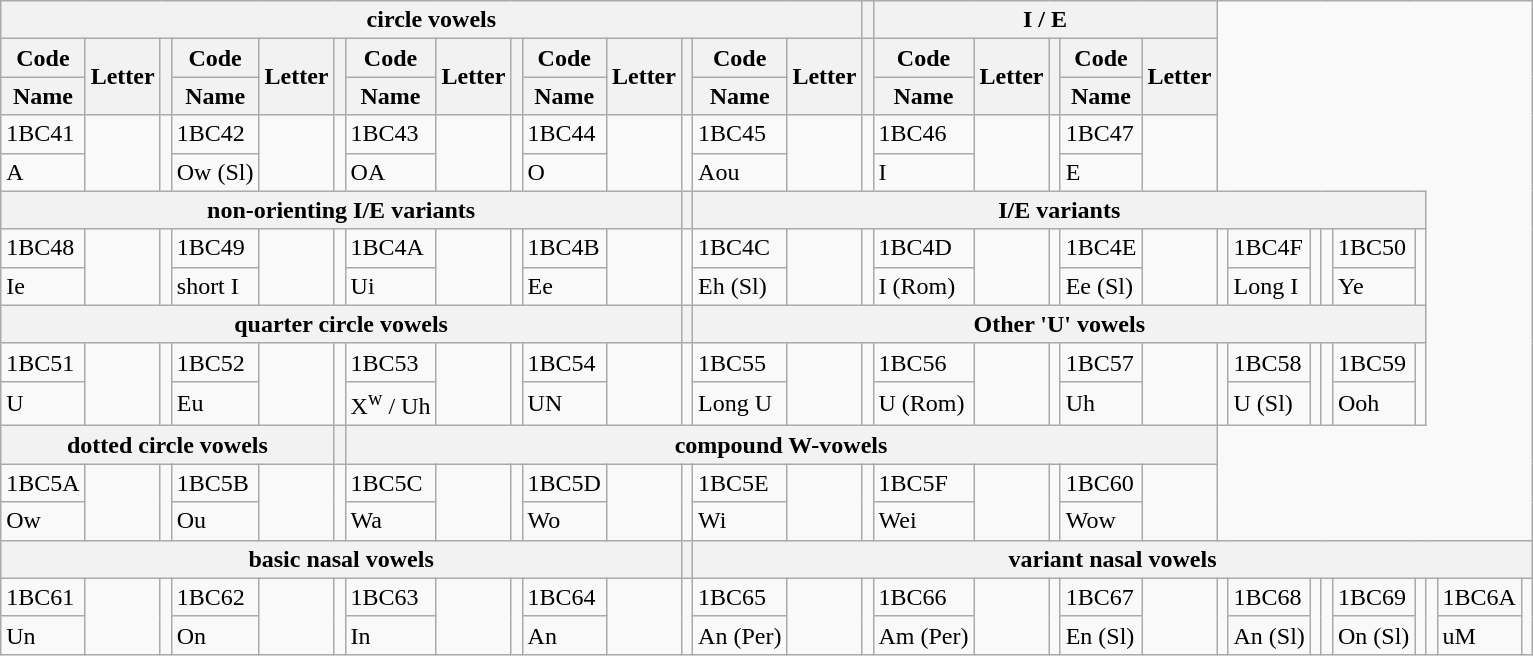<table class="wikitable" style="margin:0px;">
<tr>
<th colspan="14">circle vowels</th>
<th></th>
<th colspan="5">I / E</th>
</tr>
<tr>
<th>Code</th>
<th rowspan="2">Letter</th>
<th rowspan="2"></th>
<th>Code</th>
<th rowspan="2">Letter</th>
<th rowspan="2"></th>
<th>Code</th>
<th rowspan="2">Letter</th>
<th rowspan="2"></th>
<th>Code</th>
<th rowspan="2">Letter</th>
<th rowspan="2"></th>
<th>Code</th>
<th rowspan="2">Letter</th>
<th rowspan="2"></th>
<th>Code</th>
<th rowspan="2">Letter</th>
<th rowspan="2"></th>
<th>Code</th>
<th rowspan="2">Letter</th>
</tr>
<tr>
<th>Name</th>
<th>Name</th>
<th>Name</th>
<th>Name</th>
<th>Name</th>
<th>Name</th>
<th>Name</th>
</tr>
<tr>
<td>1BC41</td>
<td rowspan="2"></td>
<td rowspan="2"></td>
<td>1BC42</td>
<td rowspan="2"></td>
<td rowspan="2"></td>
<td>1BC43</td>
<td rowspan="2"></td>
<td rowspan="2"></td>
<td>1BC44</td>
<td rowspan="2"></td>
<td rowspan="2"></td>
<td>1BC45</td>
<td rowspan="2"></td>
<td rowspan="2"></td>
<td>1BC46</td>
<td rowspan="2"></td>
<td rowspan="2"></td>
<td>1BC47</td>
<td rowspan="2"></td>
</tr>
<tr>
<td>A</td>
<td>Ow (Sl)</td>
<td>OA</td>
<td>O</td>
<td>Aou</td>
<td>I</td>
<td>E</td>
</tr>
<tr>
<th colspan="11">non-orienting I/E variants</th>
<th></th>
<th colspan="14">I/E variants</th>
</tr>
<tr>
<td>1BC48</td>
<td rowspan="2"></td>
<td rowspan="2"></td>
<td>1BC49</td>
<td rowspan="2"></td>
<td rowspan="2"></td>
<td>1BC4A</td>
<td rowspan="2"></td>
<td rowspan="2"></td>
<td>1BC4B</td>
<td rowspan="2"></td>
<td rowspan="2"></td>
<td>1BC4C</td>
<td rowspan="2"></td>
<td rowspan="2"></td>
<td>1BC4D</td>
<td rowspan="2"></td>
<td rowspan="2"></td>
<td>1BC4E</td>
<td rowspan="2"></td>
<td rowspan="2"></td>
<td>1BC4F</td>
<td rowspan="2"></td>
<td rowspan="2"></td>
<td>1BC50</td>
<td rowspan="2"></td>
</tr>
<tr>
<td>Ie</td>
<td>short I</td>
<td>Ui</td>
<td>Ee</td>
<td>Eh (Sl)</td>
<td>I (Rom)</td>
<td>Ee (Sl)</td>
<td>Long I</td>
<td>Ye</td>
</tr>
<tr>
<th colspan="11">quarter circle vowels</th>
<th></th>
<th colspan="14">Other 'U' vowels</th>
</tr>
<tr>
<td>1BC51</td>
<td rowspan="2"></td>
<td rowspan="2"></td>
<td>1BC52</td>
<td rowspan="2"></td>
<td rowspan="2"></td>
<td>1BC53</td>
<td rowspan="2"></td>
<td rowspan="2"></td>
<td>1BC54</td>
<td rowspan="2"></td>
<td rowspan="2"></td>
<td>1BC55</td>
<td rowspan="2"></td>
<td rowspan="2"></td>
<td>1BC56</td>
<td rowspan="2"></td>
<td rowspan="2"></td>
<td>1BC57</td>
<td rowspan="2"></td>
<td rowspan="2"></td>
<td>1BC58</td>
<td rowspan="2"></td>
<td rowspan="2"></td>
<td>1BC59</td>
<td rowspan="2"></td>
</tr>
<tr>
<td>U</td>
<td>Eu</td>
<td>X<sup>w</sup> / Uh</td>
<td>UN</td>
<td>Long U</td>
<td>U (Rom)</td>
<td>Uh</td>
<td>U (Sl)</td>
<td>Ooh</td>
</tr>
<tr>
<th colspan="5">dotted circle vowels</th>
<th></th>
<th colspan="14">compound W-vowels</th>
</tr>
<tr>
<td>1BC5A</td>
<td rowspan="2"></td>
<td rowspan="2"></td>
<td>1BC5B</td>
<td rowspan="2"></td>
<td rowspan="2"></td>
<td>1BC5C</td>
<td rowspan="2" align=center></td>
<td rowspan="2"></td>
<td>1BC5D</td>
<td rowspan="2"></td>
<td rowspan="2"></td>
<td>1BC5E</td>
<td rowspan="2"></td>
<td rowspan="2"></td>
<td>1BC5F</td>
<td rowspan="2"></td>
<td rowspan="2"></td>
<td>1BC60</td>
<td rowspan="2"></td>
</tr>
<tr>
<td>Ow</td>
<td>Ou</td>
<td>Wa</td>
<td>Wo</td>
<td>Wi</td>
<td>Wei</td>
<td>Wow</td>
</tr>
<tr>
<th colspan="11">basic nasal vowels</th>
<th></th>
<th colspan="17">variant nasal vowels</th>
</tr>
<tr>
<td>1BC61</td>
<td rowspan="2"></td>
<td rowspan="2"></td>
<td>1BC62</td>
<td rowspan="2"></td>
<td rowspan="2"></td>
<td>1BC63</td>
<td rowspan="2"></td>
<td rowspan="2"></td>
<td>1BC64</td>
<td rowspan="2"></td>
<td rowspan="2"></td>
<td>1BC65</td>
<td rowspan="2"></td>
<td rowspan="2"></td>
<td>1BC66</td>
<td rowspan="2"></td>
<td rowspan="2"></td>
<td>1BC67</td>
<td rowspan="2"></td>
<td rowspan="2"></td>
<td>1BC68</td>
<td rowspan="2"></td>
<td rowspan="2"></td>
<td>1BC69</td>
<td rowspan="2"></td>
<td rowspan="2"></td>
<td>1BC6A</td>
<td rowspan="2"></td>
</tr>
<tr>
<td>Un</td>
<td>On</td>
<td>In</td>
<td>An</td>
<td>An (Per)</td>
<td>Am (Per)</td>
<td>En (Sl)</td>
<td>An (Sl)</td>
<td>On (Sl)</td>
<td>uM</td>
</tr>
</table>
